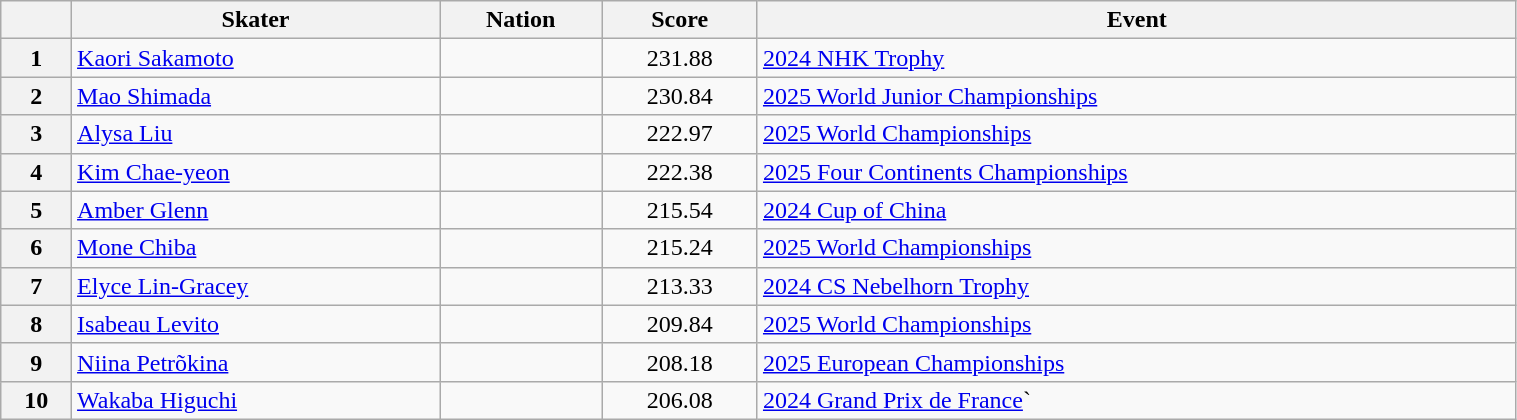<table class="wikitable unsortable" style="text-align:left; width:80%">
<tr>
<th scope="col"></th>
<th scope="col">Skater</th>
<th scope="col">Nation</th>
<th scope="col">Score</th>
<th scope="col">Event</th>
</tr>
<tr>
<th scope="row">1</th>
<td><a href='#'>Kaori Sakamoto</a></td>
<td></td>
<td style="text-align:center">231.88</td>
<td><a href='#'>2024 NHK Trophy</a></td>
</tr>
<tr>
<th scope="row">2</th>
<td><a href='#'>Mao Shimada</a></td>
<td></td>
<td style="text-align:center">230.84</td>
<td><a href='#'>2025 World Junior Championships</a></td>
</tr>
<tr>
<th scope="row">3</th>
<td><a href='#'>Alysa Liu</a></td>
<td></td>
<td style="text-align:center">222.97</td>
<td><a href='#'>2025 World Championships</a></td>
</tr>
<tr>
<th scope="row">4</th>
<td><a href='#'>Kim Chae-yeon</a></td>
<td></td>
<td style="text-align:center">222.38</td>
<td><a href='#'>2025 Four Continents Championships</a></td>
</tr>
<tr>
<th scope="row">5</th>
<td><a href='#'>Amber Glenn</a></td>
<td></td>
<td style="text-align:center">215.54</td>
<td><a href='#'>2024 Cup of China</a></td>
</tr>
<tr>
<th scope="row">6</th>
<td><a href='#'>Mone Chiba</a></td>
<td></td>
<td style="text-align:center">215.24</td>
<td><a href='#'>2025 World Championships</a></td>
</tr>
<tr>
<th scope="row">7</th>
<td><a href='#'>Elyce Lin-Gracey</a></td>
<td></td>
<td style="text-align:center">213.33</td>
<td><a href='#'>2024 CS Nebelhorn Trophy</a></td>
</tr>
<tr>
<th scope="row">8</th>
<td><a href='#'>Isabeau Levito</a></td>
<td></td>
<td style="text-align:center">209.84</td>
<td><a href='#'>2025 World Championships</a></td>
</tr>
<tr>
<th scope="row">9</th>
<td><a href='#'>Niina Petrõkina</a></td>
<td></td>
<td style="text-align:center">208.18</td>
<td><a href='#'>2025 European Championships</a></td>
</tr>
<tr>
<th scope="row">10</th>
<td><a href='#'>Wakaba Higuchi</a></td>
<td></td>
<td style="text-align:center">206.08</td>
<td><a href='#'>2024 Grand Prix de France</a>`</td>
</tr>
</table>
